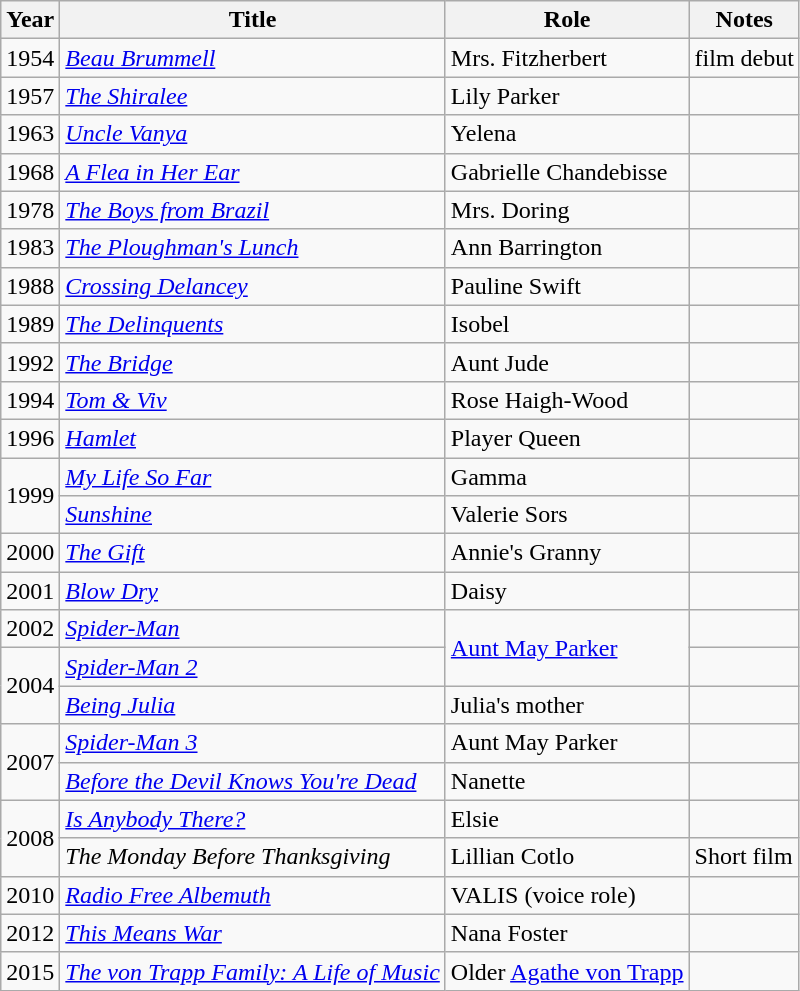<table class="wikitable sortable">
<tr>
<th>Year</th>
<th>Title</th>
<th>Role</th>
<th>Notes</th>
</tr>
<tr>
<td>1954</td>
<td><em><a href='#'>Beau Brummell</a></em></td>
<td>Mrs. Fitzherbert</td>
<td>film debut</td>
</tr>
<tr>
<td>1957</td>
<td><em><a href='#'>The Shiralee</a></em></td>
<td>Lily Parker</td>
<td></td>
</tr>
<tr>
<td>1963</td>
<td><em><a href='#'>Uncle Vanya</a></em></td>
<td>Yelena</td>
<td></td>
</tr>
<tr>
<td>1968</td>
<td><em><a href='#'>A Flea in Her Ear</a></em></td>
<td>Gabrielle Chandebisse</td>
<td></td>
</tr>
<tr>
<td>1978</td>
<td><em><a href='#'>The Boys from Brazil</a></em></td>
<td>Mrs. Doring</td>
<td></td>
</tr>
<tr>
<td>1983</td>
<td><em><a href='#'>The Ploughman's Lunch</a></em></td>
<td>Ann Barrington</td>
<td></td>
</tr>
<tr>
<td>1988</td>
<td><em><a href='#'>Crossing Delancey</a></em></td>
<td>Pauline Swift</td>
<td></td>
</tr>
<tr>
<td>1989</td>
<td><em><a href='#'>The Delinquents</a></em></td>
<td>Isobel</td>
<td></td>
</tr>
<tr>
<td>1992</td>
<td><em><a href='#'>The Bridge</a></em></td>
<td>Aunt Jude</td>
<td></td>
</tr>
<tr>
<td>1994</td>
<td><em><a href='#'>Tom & Viv</a></em></td>
<td>Rose Haigh-Wood</td>
<td></td>
</tr>
<tr>
<td>1996</td>
<td><em><a href='#'>Hamlet</a></em></td>
<td>Player Queen</td>
<td></td>
</tr>
<tr>
<td rowspan="2">1999</td>
<td><em><a href='#'>My Life So Far</a></em></td>
<td>Gamma</td>
<td></td>
</tr>
<tr>
<td><em><a href='#'>Sunshine</a></em></td>
<td>Valerie Sors</td>
<td></td>
</tr>
<tr>
<td>2000</td>
<td><em><a href='#'>The Gift</a></em></td>
<td>Annie's Granny</td>
<td></td>
</tr>
<tr>
<td>2001</td>
<td><em><a href='#'>Blow Dry</a></em></td>
<td>Daisy</td>
<td></td>
</tr>
<tr>
<td>2002</td>
<td><em><a href='#'>Spider-Man</a></em></td>
<td rowspan="2"><a href='#'>Aunt May Parker</a></td>
<td></td>
</tr>
<tr>
<td rowspan="2">2004</td>
<td><em><a href='#'>Spider-Man 2</a></em></td>
<td></td>
</tr>
<tr>
<td><em><a href='#'>Being Julia</a></em></td>
<td>Julia's mother</td>
<td></td>
</tr>
<tr>
<td rowspan="2">2007</td>
<td><em><a href='#'>Spider-Man 3</a></em></td>
<td>Aunt May Parker</td>
<td></td>
</tr>
<tr>
<td><em><a href='#'>Before the Devil Knows You're Dead</a></em></td>
<td>Nanette</td>
<td></td>
</tr>
<tr>
<td rowspan="2">2008</td>
<td><em><a href='#'>Is Anybody There?</a></em></td>
<td>Elsie</td>
<td></td>
</tr>
<tr>
<td><em>The Monday Before Thanksgiving</em></td>
<td>Lillian Cotlo</td>
<td>Short film</td>
</tr>
<tr>
<td>2010</td>
<td><em><a href='#'>Radio Free Albemuth</a></em></td>
<td>VALIS (voice role)</td>
<td></td>
</tr>
<tr>
<td>2012</td>
<td><em><a href='#'>This Means War</a></em></td>
<td>Nana Foster</td>
<td></td>
</tr>
<tr>
<td>2015</td>
<td><em><a href='#'>The von Trapp Family: A Life of Music</a></em></td>
<td>Older <a href='#'>Agathe von Trapp</a></td>
<td></td>
</tr>
</table>
